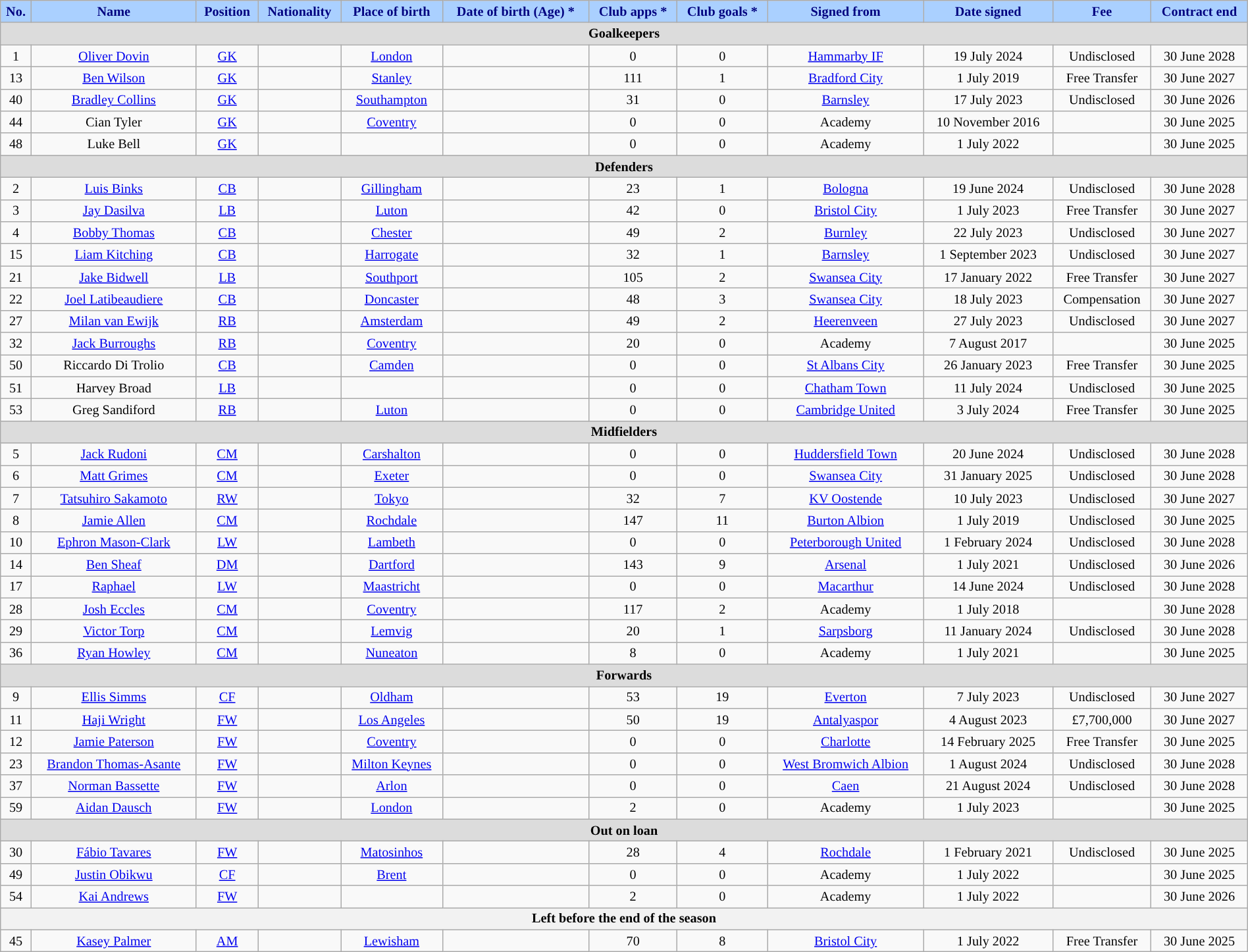<table class="wikitable" style="text-align:center; font-size:84.5%; width:100%;">
<tr>
<th style="background:#AAD0FF; color:#000080; ">No.</th>
<th style="background:#AAD0FF; color:#000080; ">Name</th>
<th style="background:#AAD0FF; color:#000080; ">Position</th>
<th style="background:#AAD0FF; color:#000080; ">Nationality</th>
<th style="background:#AAD0FF; color:#000080; ">Place of birth</th>
<th style="background:#AAD0FF; color:#000080; ">Date of birth (Age) *</th>
<th style="background:#AAD0FF; color:#000080; ">Club apps *</th>
<th style="background:#AAD0FF; color:#000080; ">Club goals *</th>
<th style="background:#AAD0FF; color:#000080; ">Signed from</th>
<th style="background:#AAD0FF; color:#000080; ">Date signed</th>
<th style="background:#AAD0FF; color:#000080; ">Fee</th>
<th style="background:#AAD0FF; color:#000080; ">Contract end</th>
</tr>
<tr>
<th colspan="14" style="background:#dcdcdc; tepxt-align:center;">Goalkeepers</th>
</tr>
<tr>
<td>1</td>
<td><a href='#'>Oliver Dovin</a></td>
<td><a href='#'>GK</a></td>
<td></td>
<td><a href='#'>London</a></td>
<td></td>
<td>0</td>
<td>0</td>
<td><a href='#'>Hammarby IF</a></td>
<td>19 July 2024</td>
<td>Undisclosed</td>
<td>30 June 2028</td>
</tr>
<tr>
<td>13</td>
<td><a href='#'>Ben Wilson</a></td>
<td><a href='#'>GK</a></td>
<td></td>
<td><a href='#'>Stanley</a></td>
<td></td>
<td>111</td>
<td>1</td>
<td><a href='#'>Bradford City</a></td>
<td>1 July 2019</td>
<td>Free Transfer</td>
<td>30 June 2027</td>
</tr>
<tr>
<td>40</td>
<td><a href='#'>Bradley Collins</a></td>
<td><a href='#'>GK</a></td>
<td></td>
<td><a href='#'>Southampton</a></td>
<td></td>
<td>31</td>
<td>0</td>
<td><a href='#'>Barnsley</a></td>
<td>17 July 2023</td>
<td>Undisclosed</td>
<td>30 June 2026</td>
</tr>
<tr>
<td>44</td>
<td>Cian Tyler</td>
<td><a href='#'>GK</a></td>
<td></td>
<td><a href='#'>Coventry</a></td>
<td></td>
<td>0</td>
<td>0</td>
<td>Academy</td>
<td>10 November 2016</td>
<td></td>
<td>30 June 2025</td>
</tr>
<tr>
<td>48</td>
<td>Luke Bell</td>
<td><a href='#'>GK</a></td>
<td></td>
<td></td>
<td></td>
<td>0</td>
<td>0</td>
<td>Academy</td>
<td>1 July 2022</td>
<td></td>
<td>30 June 2025</td>
</tr>
<tr>
<th colspan="14" style="background:#dcdcdc; tepxt-align:center;">Defenders</th>
</tr>
<tr>
<td>2</td>
<td><a href='#'>Luis Binks</a></td>
<td><a href='#'>CB</a></td>
<td></td>
<td><a href='#'>Gillingham</a></td>
<td></td>
<td>23</td>
<td>1</td>
<td><a href='#'>Bologna</a></td>
<td>19 June 2024</td>
<td>Undisclosed</td>
<td>30 June 2028</td>
</tr>
<tr>
<td>3</td>
<td><a href='#'>Jay Dasilva</a></td>
<td><a href='#'>LB</a></td>
<td></td>
<td><a href='#'>Luton</a></td>
<td></td>
<td>42</td>
<td>0</td>
<td><a href='#'>Bristol City</a></td>
<td>1 July 2023</td>
<td>Free Transfer</td>
<td>30 June 2027</td>
</tr>
<tr>
<td>4</td>
<td><a href='#'>Bobby Thomas</a></td>
<td><a href='#'>CB</a></td>
<td></td>
<td><a href='#'>Chester</a></td>
<td></td>
<td>49</td>
<td>2</td>
<td><a href='#'>Burnley</a></td>
<td>22 July 2023</td>
<td>Undisclosed</td>
<td>30 June 2027</td>
</tr>
<tr>
<td>15</td>
<td><a href='#'>Liam Kitching</a></td>
<td><a href='#'>CB</a></td>
<td></td>
<td><a href='#'>Harrogate</a></td>
<td></td>
<td>32</td>
<td>1</td>
<td><a href='#'>Barnsley</a></td>
<td>1 September 2023</td>
<td>Undisclosed</td>
<td>30 June 2027</td>
</tr>
<tr>
<td>21</td>
<td><a href='#'>Jake Bidwell</a></td>
<td><a href='#'>LB</a></td>
<td></td>
<td><a href='#'>Southport</a></td>
<td></td>
<td>105</td>
<td>2</td>
<td><a href='#'>Swansea City</a></td>
<td>17 January 2022</td>
<td>Free Transfer</td>
<td>30 June 2027</td>
</tr>
<tr>
<td>22</td>
<td><a href='#'>Joel Latibeaudiere</a></td>
<td><a href='#'>CB</a></td>
<td></td>
<td><a href='#'>Doncaster</a></td>
<td></td>
<td>48</td>
<td>3</td>
<td><a href='#'>Swansea City</a></td>
<td>18 July 2023</td>
<td>Compensation</td>
<td>30 June 2027</td>
</tr>
<tr>
<td>27</td>
<td><a href='#'>Milan van Ewijk</a></td>
<td><a href='#'>RB</a></td>
<td></td>
<td><a href='#'>Amsterdam</a></td>
<td></td>
<td>49</td>
<td>2</td>
<td><a href='#'>Heerenveen</a></td>
<td>27 July 2023</td>
<td>Undisclosed</td>
<td>30 June 2027</td>
</tr>
<tr>
<td>32</td>
<td><a href='#'>Jack Burroughs</a></td>
<td><a href='#'>RB</a></td>
<td></td>
<td><a href='#'>Coventry</a></td>
<td></td>
<td>20</td>
<td>0</td>
<td>Academy</td>
<td>7 August 2017</td>
<td></td>
<td>30 June 2025</td>
</tr>
<tr>
<td>50</td>
<td>Riccardo Di Trolio</td>
<td><a href='#'>CB</a></td>
<td></td>
<td><a href='#'>Camden</a></td>
<td></td>
<td>0</td>
<td>0</td>
<td><a href='#'>St Albans City</a></td>
<td>26 January 2023</td>
<td>Free Transfer</td>
<td>30 June 2025</td>
</tr>
<tr>
<td>51</td>
<td>Harvey Broad</td>
<td><a href='#'>LB</a></td>
<td></td>
<td></td>
<td></td>
<td>0</td>
<td>0</td>
<td><a href='#'>Chatham Town</a></td>
<td>11 July 2024</td>
<td>Undisclosed</td>
<td>30 June 2025</td>
</tr>
<tr>
<td>53</td>
<td>Greg Sandiford</td>
<td><a href='#'>RB</a></td>
<td></td>
<td><a href='#'>Luton</a></td>
<td></td>
<td>0</td>
<td>0</td>
<td><a href='#'>Cambridge United</a></td>
<td>3 July 2024</td>
<td>Free Transfer</td>
<td>30 June 2025</td>
</tr>
<tr>
<th colspan="14" style="background:#dcdcdc; tepxt-align:center;">Midfielders</th>
</tr>
<tr>
<td>5</td>
<td><a href='#'>Jack Rudoni</a></td>
<td><a href='#'>CM</a></td>
<td></td>
<td><a href='#'>Carshalton</a></td>
<td></td>
<td>0</td>
<td>0</td>
<td><a href='#'>Huddersfield Town</a></td>
<td>20 June 2024</td>
<td>Undisclosed</td>
<td>30 June 2028</td>
</tr>
<tr>
<td>6</td>
<td><a href='#'>Matt Grimes</a></td>
<td><a href='#'>CM</a></td>
<td></td>
<td><a href='#'>Exeter</a></td>
<td></td>
<td>0</td>
<td>0</td>
<td><a href='#'>Swansea City</a></td>
<td>31 January 2025</td>
<td>Undisclosed</td>
<td>30 June 2028</td>
</tr>
<tr>
<td>7</td>
<td><a href='#'>Tatsuhiro Sakamoto</a></td>
<td><a href='#'>RW</a></td>
<td></td>
<td><a href='#'>Tokyo</a></td>
<td></td>
<td>32</td>
<td>7</td>
<td><a href='#'>KV Oostende</a></td>
<td>10 July 2023</td>
<td>Undisclosed</td>
<td>30 June 2027</td>
</tr>
<tr>
<td>8</td>
<td><a href='#'>Jamie Allen</a></td>
<td><a href='#'>CM</a></td>
<td></td>
<td><a href='#'>Rochdale</a></td>
<td></td>
<td>147</td>
<td>11</td>
<td><a href='#'>Burton Albion</a></td>
<td>1 July 2019</td>
<td>Undisclosed</td>
<td>30 June 2025</td>
</tr>
<tr>
<td>10</td>
<td><a href='#'>Ephron Mason-Clark</a></td>
<td><a href='#'>LW</a></td>
<td></td>
<td><a href='#'>Lambeth</a></td>
<td></td>
<td>0</td>
<td>0</td>
<td><a href='#'>Peterborough United</a></td>
<td>1 February 2024</td>
<td>Undisclosed</td>
<td>30 June 2028</td>
</tr>
<tr>
<td>14</td>
<td><a href='#'>Ben Sheaf</a></td>
<td><a href='#'>DM</a></td>
<td></td>
<td><a href='#'>Dartford</a></td>
<td></td>
<td>143</td>
<td>9</td>
<td><a href='#'>Arsenal</a></td>
<td>1 July 2021</td>
<td>Undisclosed</td>
<td>30 June 2026</td>
</tr>
<tr>
<td>17</td>
<td><a href='#'>Raphael</a></td>
<td><a href='#'>LW</a></td>
<td> </td>
<td><a href='#'>Maastricht</a></td>
<td></td>
<td>0</td>
<td>0</td>
<td><a href='#'>Macarthur</a></td>
<td>14 June 2024</td>
<td>Undisclosed</td>
<td>30 June 2028</td>
</tr>
<tr>
<td>28</td>
<td><a href='#'>Josh Eccles</a></td>
<td><a href='#'>CM</a></td>
<td></td>
<td><a href='#'>Coventry</a></td>
<td></td>
<td>117</td>
<td>2</td>
<td>Academy</td>
<td>1 July 2018</td>
<td></td>
<td>30 June 2028</td>
</tr>
<tr>
<td>29</td>
<td><a href='#'>Victor Torp</a></td>
<td><a href='#'>CM</a></td>
<td></td>
<td><a href='#'>Lemvig</a></td>
<td></td>
<td>20</td>
<td>1</td>
<td><a href='#'>Sarpsborg</a></td>
<td>11 January 2024</td>
<td>Undisclosed</td>
<td>30 June 2028</td>
</tr>
<tr>
<td>36</td>
<td><a href='#'>Ryan Howley</a></td>
<td><a href='#'>CM</a></td>
<td></td>
<td><a href='#'>Nuneaton</a></td>
<td></td>
<td>8</td>
<td>0</td>
<td>Academy</td>
<td>1 July 2021</td>
<td></td>
<td>30 June 2025</td>
</tr>
<tr>
<th colspan="14" style="background:#dcdcdc; tepxt-align:center;">Forwards</th>
</tr>
<tr>
<td>9</td>
<td><a href='#'>Ellis Simms</a></td>
<td><a href='#'>CF</a></td>
<td></td>
<td><a href='#'>Oldham</a></td>
<td></td>
<td>53</td>
<td>19</td>
<td><a href='#'>Everton</a></td>
<td>7 July 2023</td>
<td>Undisclosed</td>
<td>30 June 2027</td>
</tr>
<tr>
<td>11</td>
<td><a href='#'>Haji Wright</a></td>
<td><a href='#'>FW</a></td>
<td></td>
<td><a href='#'>Los Angeles</a></td>
<td></td>
<td>50</td>
<td>19</td>
<td><a href='#'>Antalyaspor</a></td>
<td>4 August 2023</td>
<td>£7,700,000</td>
<td>30 June 2027</td>
</tr>
<tr>
<td>12</td>
<td><a href='#'>Jamie Paterson</a></td>
<td><a href='#'>FW</a></td>
<td></td>
<td><a href='#'>Coventry</a></td>
<td></td>
<td>0</td>
<td>0</td>
<td><a href='#'>Charlotte</a></td>
<td>14 February 2025</td>
<td>Free Transfer</td>
<td>30 June 2025</td>
</tr>
<tr>
<td>23</td>
<td><a href='#'>Brandon Thomas-Asante</a></td>
<td><a href='#'>FW</a></td>
<td> </td>
<td><a href='#'>Milton Keynes</a></td>
<td></td>
<td>0</td>
<td>0</td>
<td><a href='#'>West Bromwich Albion</a></td>
<td>1 August 2024</td>
<td>Undisclosed</td>
<td>30 June 2028</td>
</tr>
<tr>
<td>37</td>
<td><a href='#'>Norman Bassette</a></td>
<td><a href='#'>FW</a></td>
<td></td>
<td><a href='#'>Arlon</a></td>
<td></td>
<td>0</td>
<td>0</td>
<td><a href='#'>Caen</a></td>
<td>21 August 2024</td>
<td>Undisclosed</td>
<td>30 June 2028</td>
</tr>
<tr>
<td>59</td>
<td><a href='#'>Aidan Dausch</a></td>
<td><a href='#'>FW</a></td>
<td></td>
<td><a href='#'>London</a></td>
<td></td>
<td>2</td>
<td>0</td>
<td>Academy</td>
<td>1 July 2023</td>
<td></td>
<td>30 June 2025</td>
</tr>
<tr>
<th colspan="14" style="background:#dcdcdc; tepxt-align:center;">Out on loan</th>
</tr>
<tr>
<td>30</td>
<td><a href='#'>Fábio Tavares</a></td>
<td><a href='#'>FW</a></td>
<td></td>
<td><a href='#'>Matosinhos</a></td>
<td></td>
<td>28</td>
<td>4</td>
<td><a href='#'>Rochdale</a></td>
<td>1 February 2021</td>
<td>Undisclosed</td>
<td>30 June 2025</td>
</tr>
<tr>
<td>49</td>
<td><a href='#'>Justin Obikwu</a></td>
<td><a href='#'>CF</a></td>
<td> </td>
<td><a href='#'>Brent</a></td>
<td></td>
<td>0</td>
<td>0</td>
<td>Academy</td>
<td>1 July 2022</td>
<td></td>
<td>30 June 2025</td>
</tr>
<tr>
<td>54</td>
<td><a href='#'>Kai Andrews</a></td>
<td><a href='#'>FW</a></td>
<td></td>
<td></td>
<td></td>
<td>2</td>
<td>0</td>
<td>Academy</td>
<td>1 July 2022</td>
<td></td>
<td>30 June 2026</td>
</tr>
<tr>
<th colspan="14" ="background:#dcdcdc; text-align:center;">Left before the end of the season</th>
</tr>
<tr>
<td>45</td>
<td><a href='#'>Kasey Palmer</a></td>
<td><a href='#'>AM</a></td>
<td></td>
<td><a href='#'>Lewisham</a></td>
<td></td>
<td>70</td>
<td>8</td>
<td><a href='#'>Bristol City</a></td>
<td>1 July 2022</td>
<td>Free Transfer</td>
<td>30 June 2025</td>
</tr>
</table>
